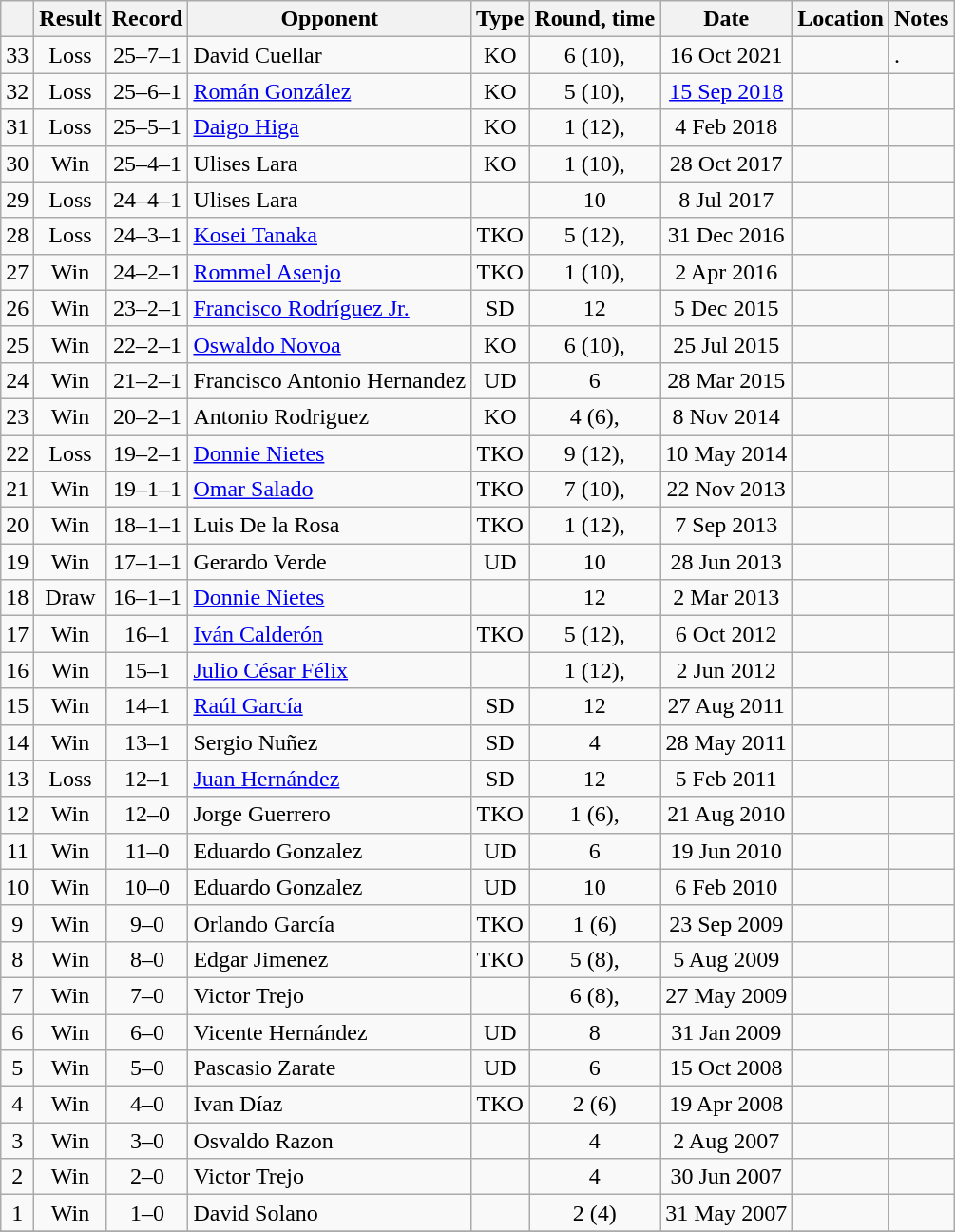<table class="wikitable" style="text-align:center">
<tr>
<th></th>
<th>Result</th>
<th>Record</th>
<th>Opponent</th>
<th>Type</th>
<th>Round, time</th>
<th>Date</th>
<th>Location</th>
<th>Notes</th>
</tr>
<tr>
<td>33</td>
<td>Loss</td>
<td>25–7–1</td>
<td style="text-align:left;">David Cuellar</td>
<td>KO</td>
<td>6 (10), </td>
<td>16 Oct 2021</td>
<td style="text-align:left;"></td>
<td style="text-align:left;">.</td>
</tr>
<tr>
<td>32</td>
<td>Loss</td>
<td>25–6–1</td>
<td style="text-align:left;"><a href='#'>Román González</a></td>
<td>KO</td>
<td>5 (10), </td>
<td><a href='#'>15 Sep 2018</a></td>
<td style="text-align:left;"></td>
<td></td>
</tr>
<tr>
<td>31</td>
<td>Loss</td>
<td>25–5–1</td>
<td style="text-align:left;"><a href='#'>Daigo Higa</a></td>
<td>KO</td>
<td>1 (12), </td>
<td>4 Feb 2018</td>
<td style="text-align:left;"></td>
<td style="text-align:left;"></td>
</tr>
<tr>
<td>30</td>
<td>Win</td>
<td>25–4–1</td>
<td style="text-align:left;">Ulises Lara</td>
<td>KO</td>
<td>1 (10), </td>
<td>28 Oct 2017</td>
<td style="text-align:left;"></td>
<td></td>
</tr>
<tr>
<td>29</td>
<td>Loss</td>
<td>24–4–1</td>
<td style="text-align:left;">Ulises Lara</td>
<td></td>
<td>10</td>
<td>8 Jul 2017</td>
<td style="text-align:left;"></td>
<td></td>
</tr>
<tr>
<td>28</td>
<td>Loss</td>
<td>24–3–1</td>
<td style="text-align:left;"><a href='#'>Kosei Tanaka</a></td>
<td>TKO</td>
<td>5 (12), </td>
<td>31 Dec 2016</td>
<td style="text-align:left;"></td>
<td style="text-align:left;"></td>
</tr>
<tr>
<td>27</td>
<td>Win</td>
<td>24–2–1</td>
<td style="text-align:left;"><a href='#'>Rommel Asenjo</a></td>
<td>TKO</td>
<td>1 (10), </td>
<td>2 Apr 2016</td>
<td style="text-align:left;"></td>
<td></td>
</tr>
<tr>
<td>26</td>
<td>Win</td>
<td>23–2–1</td>
<td style="text-align:left;"><a href='#'>Francisco Rodríguez Jr.</a></td>
<td>SD</td>
<td>12</td>
<td>5 Dec 2015</td>
<td style="text-align:left;"></td>
<td></td>
</tr>
<tr>
<td>25</td>
<td>Win</td>
<td>22–2–1</td>
<td style="text-align:left;"><a href='#'>Oswaldo Novoa</a></td>
<td>KO</td>
<td>6 (10), </td>
<td>25 Jul 2015</td>
<td style="text-align:left;"></td>
<td style="text-align:left;"></td>
</tr>
<tr>
<td>24</td>
<td>Win</td>
<td>21–2–1</td>
<td style="text-align:left;">Francisco Antonio Hernandez</td>
<td>UD</td>
<td>6</td>
<td>28 Mar 2015</td>
<td style="text-align:left;"></td>
<td></td>
</tr>
<tr>
<td>23</td>
<td>Win</td>
<td>20–2–1</td>
<td style="text-align:left;">Antonio Rodriguez</td>
<td>KO</td>
<td>4 (6), </td>
<td>8 Nov 2014</td>
<td style="text-align:left;"></td>
<td></td>
</tr>
<tr>
<td>22</td>
<td>Loss</td>
<td>19–2–1</td>
<td style="text-align:left;"><a href='#'>Donnie Nietes</a></td>
<td>TKO</td>
<td>9 (12), </td>
<td>10 May 2014</td>
<td style="text-align:left;"></td>
<td style="text-align:left;"></td>
</tr>
<tr>
<td>21</td>
<td>Win</td>
<td>19–1–1</td>
<td style="text-align:left;"><a href='#'>Omar Salado</a></td>
<td>TKO</td>
<td>7 (10), </td>
<td>22 Nov 2013</td>
<td style="text-align:left;"></td>
<td></td>
</tr>
<tr>
<td>20</td>
<td>Win</td>
<td>18–1–1</td>
<td style="text-align:left;">Luis De la Rosa</td>
<td>TKO</td>
<td>1 (12), </td>
<td>7 Sep 2013</td>
<td style="text-align:left;"></td>
<td style="text-align:left;"></td>
</tr>
<tr>
<td>19</td>
<td>Win</td>
<td>17–1–1</td>
<td style="text-align:left;">Gerardo Verde</td>
<td>UD</td>
<td>10</td>
<td>28 Jun 2013</td>
<td style="text-align:left;"></td>
<td></td>
</tr>
<tr>
<td>18</td>
<td>Draw</td>
<td>16–1–1</td>
<td style="text-align:left;"><a href='#'>Donnie Nietes</a></td>
<td></td>
<td>12</td>
<td>2 Mar 2013</td>
<td style="text-align:left;"></td>
<td style="text-align:left;"></td>
</tr>
<tr>
<td>17</td>
<td>Win</td>
<td>16–1</td>
<td style="text-align:left;"><a href='#'>Iván Calderón</a></td>
<td>TKO</td>
<td>5 (12), </td>
<td>6 Oct 2012</td>
<td style="text-align:left;"></td>
<td style="text-align:left;"></td>
</tr>
<tr>
<td>16</td>
<td>Win</td>
<td>15–1</td>
<td style="text-align:left;"><a href='#'>Julio César Félix</a></td>
<td></td>
<td>1 (12), </td>
<td>2 Jun 2012</td>
<td style="text-align:left;"></td>
<td style="text-align:left;"></td>
</tr>
<tr>
<td>15</td>
<td>Win</td>
<td>14–1</td>
<td style="text-align:left;"><a href='#'>Raúl García</a></td>
<td>SD</td>
<td>12</td>
<td>27 Aug 2011</td>
<td style="text-align:left;"></td>
<td style="text-align:left;"></td>
</tr>
<tr>
<td>14</td>
<td>Win</td>
<td>13–1</td>
<td style="text-align:left;">Sergio Nuñez</td>
<td>SD</td>
<td>4</td>
<td>28 May 2011</td>
<td style="text-align:left;"></td>
<td></td>
</tr>
<tr>
<td>13</td>
<td>Loss</td>
<td>12–1</td>
<td style="text-align:left;"><a href='#'>Juan Hernández</a></td>
<td>SD</td>
<td>12</td>
<td>5 Feb 2011</td>
<td style="text-align:left;"></td>
<td style="text-align:left;"></td>
</tr>
<tr>
<td>12</td>
<td>Win</td>
<td>12–0</td>
<td style="text-align:left;">Jorge Guerrero</td>
<td>TKO</td>
<td>1 (6), </td>
<td>21 Aug 2010</td>
<td style="text-align:left;"></td>
<td></td>
</tr>
<tr>
<td>11</td>
<td>Win</td>
<td>11–0</td>
<td style="text-align:left;">Eduardo Gonzalez</td>
<td>UD</td>
<td>6</td>
<td>19 Jun 2010</td>
<td style="text-align:left;"></td>
<td></td>
</tr>
<tr>
<td>10</td>
<td>Win</td>
<td>10–0</td>
<td style="text-align:left;">Eduardo Gonzalez</td>
<td>UD</td>
<td>10</td>
<td>6 Feb 2010</td>
<td align=left></td>
<td style="text-align:left;"></td>
</tr>
<tr>
<td>9</td>
<td>Win</td>
<td>9–0</td>
<td style="text-align:left;">Orlando García</td>
<td>TKO</td>
<td>1 (6)</td>
<td>23 Sep 2009</td>
<td style="text-align:left;"></td>
<td></td>
</tr>
<tr>
<td>8</td>
<td>Win</td>
<td>8–0</td>
<td style="text-align:left;">Edgar Jimenez</td>
<td>TKO</td>
<td>5 (8), </td>
<td>5 Aug 2009</td>
<td style="text-align:left;"></td>
<td></td>
</tr>
<tr>
<td>7</td>
<td>Win</td>
<td>7–0</td>
<td style="text-align:left;">Victor Trejo</td>
<td></td>
<td>6 (8), </td>
<td>27 May 2009</td>
<td style="text-align:left;"></td>
<td></td>
</tr>
<tr>
<td>6</td>
<td>Win</td>
<td>6–0</td>
<td style="text-align:left;">Vicente Hernández</td>
<td>UD</td>
<td>8</td>
<td>31 Jan 2009</td>
<td style="text-align:left;"></td>
<td></td>
</tr>
<tr>
<td>5</td>
<td>Win</td>
<td>5–0</td>
<td style="text-align:left;">Pascasio Zarate</td>
<td>UD</td>
<td>6</td>
<td>15 Oct 2008</td>
<td style="text-align:left;"></td>
<td></td>
</tr>
<tr>
<td>4</td>
<td>Win</td>
<td>4–0</td>
<td style="text-align:left;">Ivan Díaz</td>
<td>TKO</td>
<td>2 (6)</td>
<td>19 Apr 2008</td>
<td style="text-align:left;"></td>
<td></td>
</tr>
<tr>
<td>3</td>
<td>Win</td>
<td>3–0</td>
<td style="text-align:left;">Osvaldo Razon</td>
<td></td>
<td>4</td>
<td>2 Aug 2007</td>
<td style="text-align:left;"></td>
<td></td>
</tr>
<tr>
<td>2</td>
<td>Win</td>
<td>2–0</td>
<td style="text-align:left;">Victor Trejo</td>
<td></td>
<td>4</td>
<td>30 Jun 2007</td>
<td style="text-align:left;"></td>
<td></td>
</tr>
<tr>
<td>1</td>
<td>Win</td>
<td>1–0</td>
<td style="text-align:left;">David Solano</td>
<td></td>
<td>2 (4)</td>
<td>31 May 2007</td>
<td style="text-align:left;"></td>
<td></td>
</tr>
<tr>
</tr>
</table>
